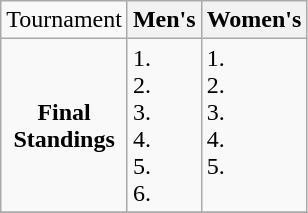<table class=wikitable>
<tr>
<td align=center>Tournament</td>
<th>Men's</th>
<th>Women's</th>
</tr>
<tr>
<td align=center><strong>Final <br> Standings</strong></td>
<td valign=top>1.  <br> 2. <br> 3.  <br> 4.  <br> 5. <br>6. </td>
<td valign=top>1.  <br> 2.  <br> 3.  <br> 4. <br>5. <br></td>
</tr>
<tr>
</tr>
</table>
